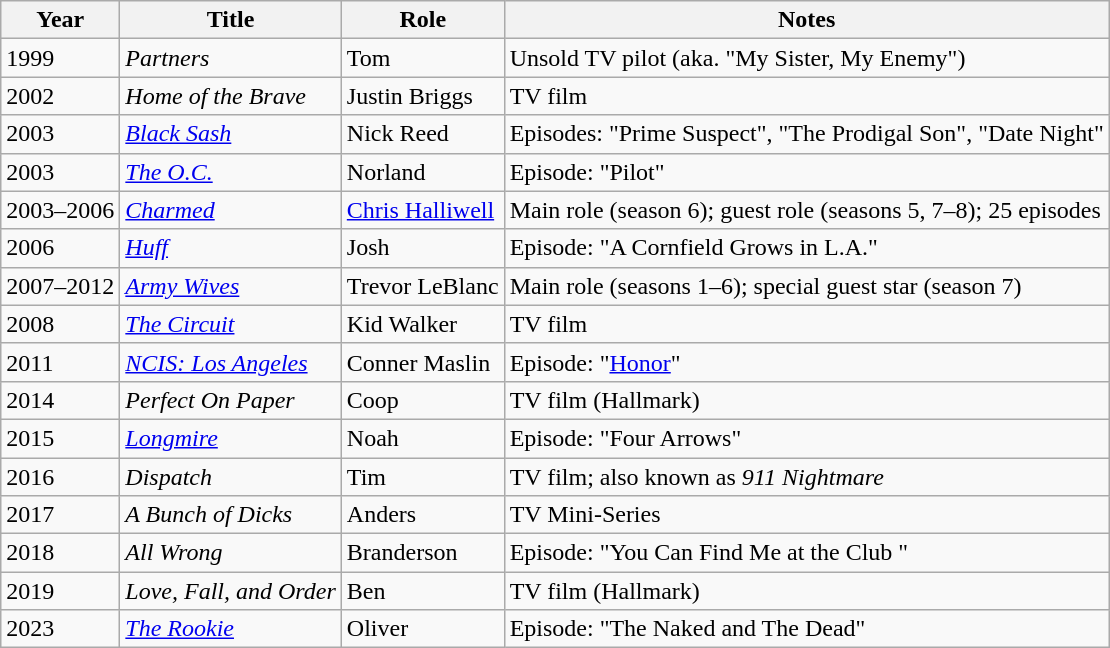<table class="wikitable sortable">
<tr>
<th>Year</th>
<th>Title</th>
<th>Role</th>
<th class="unsortable">Notes</th>
</tr>
<tr>
<td>1999</td>
<td><em>Partners</em></td>
<td>Tom</td>
<td>Unsold TV pilot (aka. "My Sister, My Enemy")</td>
</tr>
<tr>
<td>2002</td>
<td><em>Home of the Brave</em></td>
<td>Justin Briggs</td>
<td>TV film</td>
</tr>
<tr>
<td>2003</td>
<td><em><a href='#'>Black Sash</a></em></td>
<td>Nick Reed</td>
<td>Episodes: "Prime Suspect", "The Prodigal Son", "Date Night"</td>
</tr>
<tr>
<td>2003</td>
<td><em><a href='#'>The O.C.</a></em></td>
<td>Norland</td>
<td>Episode: "Pilot"</td>
</tr>
<tr>
<td>2003–2006</td>
<td><em><a href='#'>Charmed</a></em></td>
<td><a href='#'>Chris Halliwell</a></td>
<td>Main role (season 6); guest role (seasons 5, 7–8); 25 episodes</td>
</tr>
<tr>
<td>2006</td>
<td><em><a href='#'>Huff</a></em></td>
<td>Josh</td>
<td>Episode: "A Cornfield Grows in L.A."</td>
</tr>
<tr>
<td>2007–2012</td>
<td><em><a href='#'>Army Wives</a></em></td>
<td>Trevor LeBlanc</td>
<td>Main role (seasons 1–6); special guest star (season 7)</td>
</tr>
<tr>
<td>2008</td>
<td><em><a href='#'>The Circuit</a></em></td>
<td>Kid Walker</td>
<td>TV film</td>
</tr>
<tr>
<td>2011</td>
<td><em><a href='#'>NCIS: Los Angeles</a></em></td>
<td>Conner Maslin</td>
<td>Episode: "<a href='#'>Honor</a>"</td>
</tr>
<tr>
<td>2014</td>
<td><em>Perfect On Paper</em></td>
<td>Coop</td>
<td>TV film (Hallmark)</td>
</tr>
<tr>
<td>2015</td>
<td><em><a href='#'>Longmire</a></em></td>
<td>Noah</td>
<td>Episode: "Four Arrows"</td>
</tr>
<tr>
<td>2016</td>
<td><em>Dispatch</em></td>
<td>Tim</td>
<td>TV film; also known as <em>911 Nightmare</em></td>
</tr>
<tr>
<td>2017</td>
<td><em>A Bunch of Dicks</em></td>
<td>Anders</td>
<td>TV Mini-Series</td>
</tr>
<tr>
<td>2018</td>
<td><em>All Wrong</em></td>
<td>Branderson</td>
<td>Episode: "You Can Find Me at the Club "</td>
</tr>
<tr>
<td>2019</td>
<td><em>Love, Fall, and Order</em></td>
<td>Ben</td>
<td>TV film (Hallmark)</td>
</tr>
<tr>
<td>2023</td>
<td><em><a href='#'>The Rookie</a></em></td>
<td>Oliver</td>
<td>Episode: "The Naked and The Dead"</td>
</tr>
</table>
